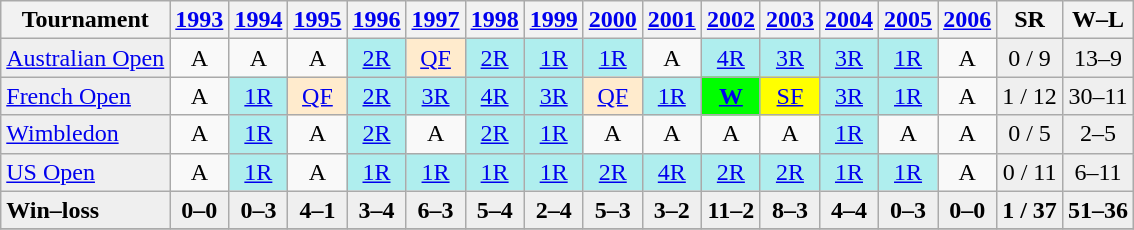<table class="wikitable">
<tr>
<th>Tournament</th>
<th><a href='#'>1993</a></th>
<th><a href='#'>1994</a></th>
<th><a href='#'>1995</a></th>
<th><a href='#'>1996</a></th>
<th><a href='#'>1997</a></th>
<th><a href='#'>1998</a></th>
<th><a href='#'>1999</a></th>
<th><a href='#'>2000</a></th>
<th><a href='#'>2001</a></th>
<th><a href='#'>2002</a></th>
<th><a href='#'>2003</a></th>
<th><a href='#'>2004</a></th>
<th><a href='#'>2005</a></th>
<th><a href='#'>2006</a></th>
<th>SR</th>
<th>W–L</th>
</tr>
<tr>
<td bgcolor="#efefef"><a href='#'>Australian Open</a></td>
<td align="center">A</td>
<td align="center">A</td>
<td align="center">A</td>
<td align="center" style="background:#afeeee;"><a href='#'>2R</a></td>
<td align="center" style="background:#ffebcd;"><a href='#'>QF</a></td>
<td align="center" style="background:#afeeee;"><a href='#'>2R</a></td>
<td align="center" style="background:#afeeee;"><a href='#'>1R</a></td>
<td align="center" style="background:#afeeee;"><a href='#'>1R</a></td>
<td align="center">A</td>
<td align="center" style="background:#afeeee;"><a href='#'>4R</a></td>
<td align="center" style="background:#afeeee;"><a href='#'>3R</a></td>
<td align="center" style="background:#afeeee;"><a href='#'>3R</a></td>
<td align="center" style="background:#afeeee;"><a href='#'>1R</a></td>
<td align="center">A</td>
<td align="center" style="background:#EFEFEF;">0 / 9</td>
<td align="center" style="background:#EFEFEF;">13–9</td>
</tr>
<tr>
<td bgcolor="#efefef"><a href='#'>French Open</a></td>
<td align="center">A</td>
<td align="center" style="background:#afeeee;"><a href='#'>1R</a></td>
<td align="center" style="background:#ffebcd;"><a href='#'>QF</a></td>
<td align="center" style="background:#afeeee;"><a href='#'>2R</a></td>
<td align="center" style="background:#afeeee;"><a href='#'>3R</a></td>
<td align="center" style="background:#afeeee;"><a href='#'>4R</a></td>
<td align="center" style="background:#afeeee;"><a href='#'>3R</a></td>
<td align="center" style="background:#ffebcd;"><a href='#'>QF</a></td>
<td align="center" style="background:#afeeee;"><a href='#'>1R</a></td>
<td align="center" style="background:#00ff00;"><strong><a href='#'>W</a></strong></td>
<td align="center" style="background:yellow;"><a href='#'>SF</a></td>
<td align="center" style="background:#afeeee;"><a href='#'>3R</a></td>
<td align="center" style="background:#afeeee;"><a href='#'>1R</a></td>
<td align="center">A</td>
<td align="center" style="background:#EFEFEF;">1 / 12</td>
<td align="center" style="background:#EFEFEF;">30–11</td>
</tr>
<tr>
<td bgcolor="#efefef"><a href='#'>Wimbledon</a></td>
<td align="center">A</td>
<td align="center" style="background:#afeeee;"><a href='#'>1R</a></td>
<td align="center">A</td>
<td align="center" style="background:#afeeee;"><a href='#'>2R</a></td>
<td align="center">A</td>
<td align="center" style="background:#afeeee;"><a href='#'>2R</a></td>
<td align="center" style="background:#afeeee;"><a href='#'>1R</a></td>
<td align="center">A</td>
<td align="center">A</td>
<td align="center">A</td>
<td align="center">A</td>
<td align="center" style="background:#afeeee;"><a href='#'>1R</a></td>
<td align="center">A</td>
<td align="center">A</td>
<td align="center" style="background:#EFEFEF;">0 / 5</td>
<td align="center" style="background:#EFEFEF;">2–5</td>
</tr>
<tr>
<td bgcolor="#efefef"><a href='#'>US Open</a></td>
<td align="center">A</td>
<td align="center" style="background:#afeeee;"><a href='#'>1R</a></td>
<td align="center">A</td>
<td align="center" style="background:#afeeee;"><a href='#'>1R</a></td>
<td align="center" style="background:#afeeee;"><a href='#'>1R</a></td>
<td align="center" style="background:#afeeee;"><a href='#'>1R</a></td>
<td align="center" style="background:#afeeee;"><a href='#'>1R</a></td>
<td align="center" style="background:#afeeee;"><a href='#'>2R</a></td>
<td align="center" style="background:#afeeee;"><a href='#'>4R</a></td>
<td align="center" style="background:#afeeee;"><a href='#'>2R</a></td>
<td align="center" style="background:#afeeee;"><a href='#'>2R</a></td>
<td align="center" style="background:#afeeee;"><a href='#'>1R</a></td>
<td align="center" style="background:#afeeee;"><a href='#'>1R</a></td>
<td align="center">A</td>
<td align="center" style="background:#EFEFEF;">0 / 11</td>
<td align="center" style="background:#EFEFEF;">6–11</td>
</tr>
<tr>
<td style="background:#EFEFEF;"><strong>Win–loss</strong></td>
<td align="center" style="background:#EFEFEF;"><strong>0–0</strong></td>
<td align="center" style="background:#EFEFEF;"><strong>0–3</strong></td>
<td align="center" style="background:#EFEFEF;"><strong>4–1</strong></td>
<td align="center" style="background:#EFEFEF;"><strong>3–4</strong></td>
<td align="center" style="background:#EFEFEF;"><strong>6–3</strong></td>
<td align="center" style="background:#EFEFEF;"><strong>5–4</strong></td>
<td align="center" style="background:#EFEFEF;"><strong>2–4</strong></td>
<td align="center" style="background:#EFEFEF;"><strong>5–3</strong></td>
<td align="center" style="background:#EFEFEF;"><strong>3–2</strong></td>
<td align="center" style="background:#EFEFEF;"><strong>11–2</strong></td>
<td align="center" style="background:#EFEFEF;"><strong>8–3</strong></td>
<td align="center" style="background:#EFEFEF;"><strong>4–4</strong></td>
<td align="center" style="background:#EFEFEF;"><strong>0–3</strong></td>
<td align="center" style="background:#EFEFEF;"><strong>0–0</strong></td>
<td align="center" style="background:#EFEFEF;"><strong>1 / 37</strong></td>
<td align="center" style="background:#EFEFEF;"><strong>51–36</strong></td>
</tr>
<tr>
</tr>
</table>
